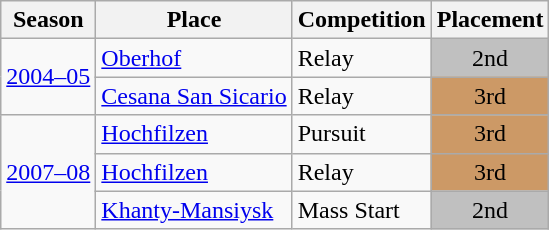<table class="wikitable sortable">
<tr>
<th>Season</th>
<th>Place</th>
<th>Competition</th>
<th>Placement</th>
</tr>
<tr>
<td rowspan=2><a href='#'>2004–05</a></td>
<td align=left> <a href='#'>Oberhof</a></td>
<td>Relay</td>
<td align=center bgcolor="silver">2nd</td>
</tr>
<tr>
<td align=left> <a href='#'>Cesana San Sicario</a></td>
<td>Relay</td>
<td align=center bgcolor="cc9966">3rd</td>
</tr>
<tr>
<td rowspan=3><a href='#'>2007–08</a></td>
<td align=left> <a href='#'>Hochfilzen</a></td>
<td>Pursuit</td>
<td align=center bgcolor="cc9966">3rd</td>
</tr>
<tr>
<td align=left> <a href='#'>Hochfilzen</a></td>
<td>Relay</td>
<td align=center bgcolor="cc9966">3rd</td>
</tr>
<tr>
<td align=left> <a href='#'>Khanty-Mansiysk</a></td>
<td>Mass Start</td>
<td align=center bgcolor="silver">2nd</td>
</tr>
</table>
